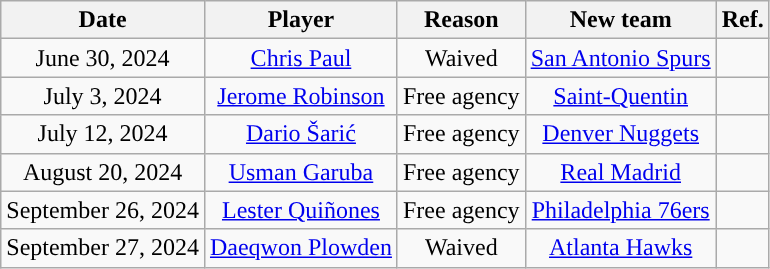<table class="wikitable sortable sortable" style="text-align: center">
<tr>
<th>Date</th>
<th>Player</th>
<th>Reason</th>
<th>New team</th>
<th>Ref.</th>
</tr>
<tr>
<td>June 30, 2024</td>
<td><a href='#'>Chris Paul</a></td>
<td>Waived</td>
<td><a href='#'>San Antonio Spurs</a></td>
<td></td>
</tr>
<tr>
<td>July 3, 2024</td>
<td><a href='#'>Jerome Robinson</a></td>
<td>Free agency</td>
<td> <a href='#'>Saint-Quentin</a> </td>
<td></td>
</tr>
<tr>
<td>July 12, 2024</td>
<td><a href='#'>Dario Šarić</a></td>
<td>Free agency</td>
<td><a href='#'>Denver Nuggets</a></td>
<td></td>
</tr>
<tr>
<td>August 20, 2024</td>
<td><a href='#'>Usman Garuba</a></td>
<td>Free agency</td>
<td> <a href='#'>Real Madrid</a> </td>
<td></td>
</tr>
<tr>
<td>September 26, 2024</td>
<td><a href='#'>Lester Quiñones</a></td>
<td>Free agency</td>
<td><a href='#'>Philadelphia 76ers</a></td>
<td></td>
</tr>
<tr>
<td>September 27, 2024</td>
<td><a href='#'>Daeqwon Plowden</a></td>
<td>Waived</td>
<td><a href='#'>Atlanta Hawks</a></td>
<td></td>
</tr>
</table>
